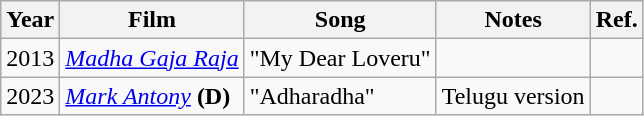<table class="wikitable sortable">
<tr>
<th scope="col">Year</th>
<th scope="col">Film</th>
<th scope="col">Song</th>
<th scope="col">Notes</th>
<th class="unsortable" scope="col">Ref.</th>
</tr>
<tr>
<td>2013</td>
<td><em><a href='#'>Madha Gaja Raja</a></em></td>
<td>"My Dear Loveru"</td>
<td></td>
<td></td>
</tr>
<tr>
<td>2023</td>
<td><em><a href='#'>Mark Antony</a></em> <strong>(D)</strong></td>
<td>"Adharadha"</td>
<td>Telugu version</td>
<td></td>
</tr>
</table>
